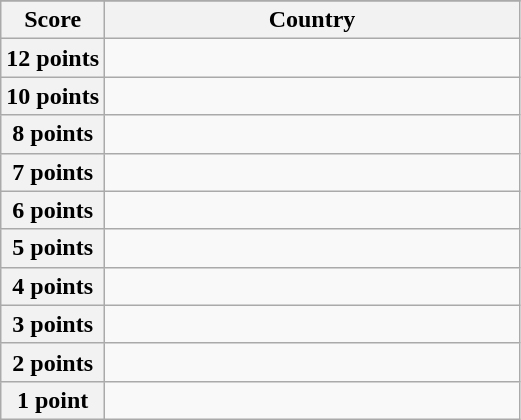<table class="wikitable">
<tr>
</tr>
<tr>
<th scope="col" width="20%">Score</th>
<th scope="col">Country</th>
</tr>
<tr>
<th scope="row">12 points</th>
<td></td>
</tr>
<tr>
<th scope="row">10 points</th>
<td></td>
</tr>
<tr>
<th scope="row">8 points</th>
<td></td>
</tr>
<tr>
<th scope="row">7 points</th>
<td></td>
</tr>
<tr>
<th scope="row">6 points</th>
<td></td>
</tr>
<tr>
<th scope="row">5 points</th>
<td></td>
</tr>
<tr>
<th scope="row">4 points</th>
<td></td>
</tr>
<tr>
<th scope="row">3 points</th>
<td></td>
</tr>
<tr>
<th scope="row">2 points</th>
<td></td>
</tr>
<tr>
<th scope="row">1 point</th>
<td></td>
</tr>
</table>
